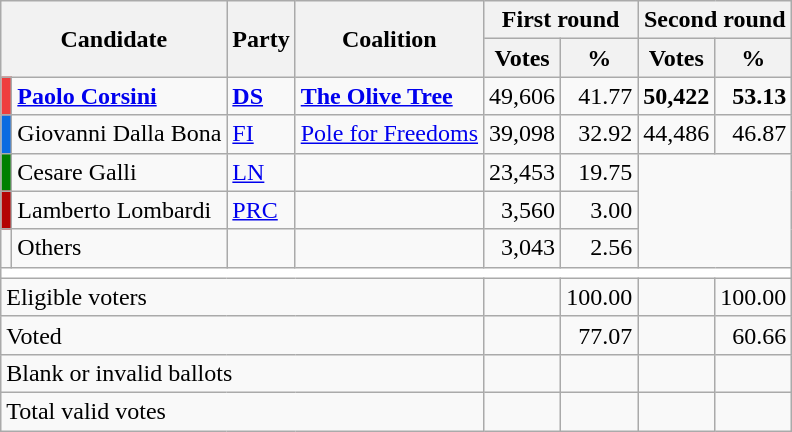<table class="wikitable centre">
<tr>
<th scope="col" rowspan=2 colspan=2>Candidate</th>
<th scope="col" rowspan=2 colspan=1>Party</th>
<th scope="col" rowspan=2 colspan=1>Coalition</th>
<th scope="col" colspan=2>First round</th>
<th scope="col" colspan=2>Second round</th>
</tr>
<tr>
<th scope="col">Votes</th>
<th scope="col">%</th>
<th scope="col">Votes</th>
<th scope="col">%</th>
</tr>
<tr>
<td bgcolor="#EF3E3E"></td>
<td><strong><a href='#'>Paolo Corsini</a></strong></td>
<td><strong><a href='#'>DS</a></strong></td>
<td><strong><a href='#'>The Olive Tree</a></strong></td>
<td style="text-align: right">49,606</td>
<td style="text-align: right">41.77</td>
<td style="text-align: right"><strong>50,422</strong></td>
<td style="text-align: right"><strong>53.13</strong></td>
</tr>
<tr>
<td bgcolor="#0A6BE1"></td>
<td>Giovanni Dalla Bona</td>
<td><a href='#'>FI</a></td>
<td><a href='#'>Pole for Freedoms</a></td>
<td style="text-align: right">39,098</td>
<td style="text-align: right">32.92</td>
<td style="text-align: right">44,486</td>
<td style="text-align: right">46.87</td>
</tr>
<tr>
<td bgcolor="#008000"></td>
<td>Cesare Galli</td>
<td><a href='#'>LN</a></td>
<td></td>
<td style="text-align: right">23,453</td>
<td style="text-align: right">19.75</td>
</tr>
<tr>
<td bgcolor="#B40404"></td>
<td>Lamberto Lombardi</td>
<td><a href='#'>PRC</a></td>
<td></td>
<td style="text-align: right">3,560</td>
<td style="text-align: right">3.00</td>
</tr>
<tr>
<td bgcolor=""></td>
<td>Others</td>
<td></td>
<td></td>
<td style="text-align: right">3,043</td>
<td style="text-align: right">2.56</td>
</tr>
<tr bgcolor=white>
<td colspan=8></td>
</tr>
<tr>
<td colspan=4>Eligible voters</td>
<td style="text-align: right"></td>
<td style="text-align: right">100.00</td>
<td style="text-align: right"></td>
<td style="text-align: right">100.00</td>
</tr>
<tr>
<td colspan=4>Voted</td>
<td style="text-align: right"></td>
<td style="text-align: right">77.07</td>
<td style="text-align: right"></td>
<td style="text-align: right">60.66</td>
</tr>
<tr>
<td colspan=4>Blank or invalid ballots</td>
<td style="text-align: right"></td>
<td style="text-align: right"></td>
<td style="text-align: right"></td>
<td style="text-align: right"></td>
</tr>
<tr>
<td colspan=4>Total valid votes</td>
<td style="text-align: right"></td>
<td style="text-align: right"></td>
<td style="text-align: right"></td>
<td style="text-align: right"></td>
</tr>
</table>
